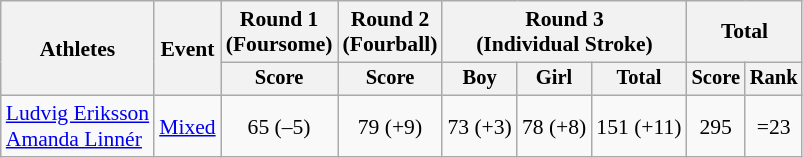<table class="wikitable" style="font-size:90%">
<tr>
<th rowspan="2">Athletes</th>
<th rowspan="2">Event</th>
<th>Round 1<br>(Foursome)</th>
<th>Round 2<br>(Fourball)</th>
<th colspan="3">Round 3<br>(Individual Stroke)</th>
<th colspan="2">Total</th>
</tr>
<tr style="font-size:95%">
<th>Score</th>
<th>Score</th>
<th>Boy</th>
<th>Girl</th>
<th>Total</th>
<th>Score</th>
<th>Rank</th>
</tr>
<tr align=center>
<td align=left><a href='#'>Ludvig Eriksson</a><br><a href='#'>Amanda Linnér</a></td>
<td align=left><a href='#'>Mixed</a></td>
<td>65 (–5)</td>
<td>79 (+9)</td>
<td>73 (+3)</td>
<td>78 (+8)</td>
<td>151 (+11)</td>
<td>295</td>
<td>=23</td>
</tr>
</table>
